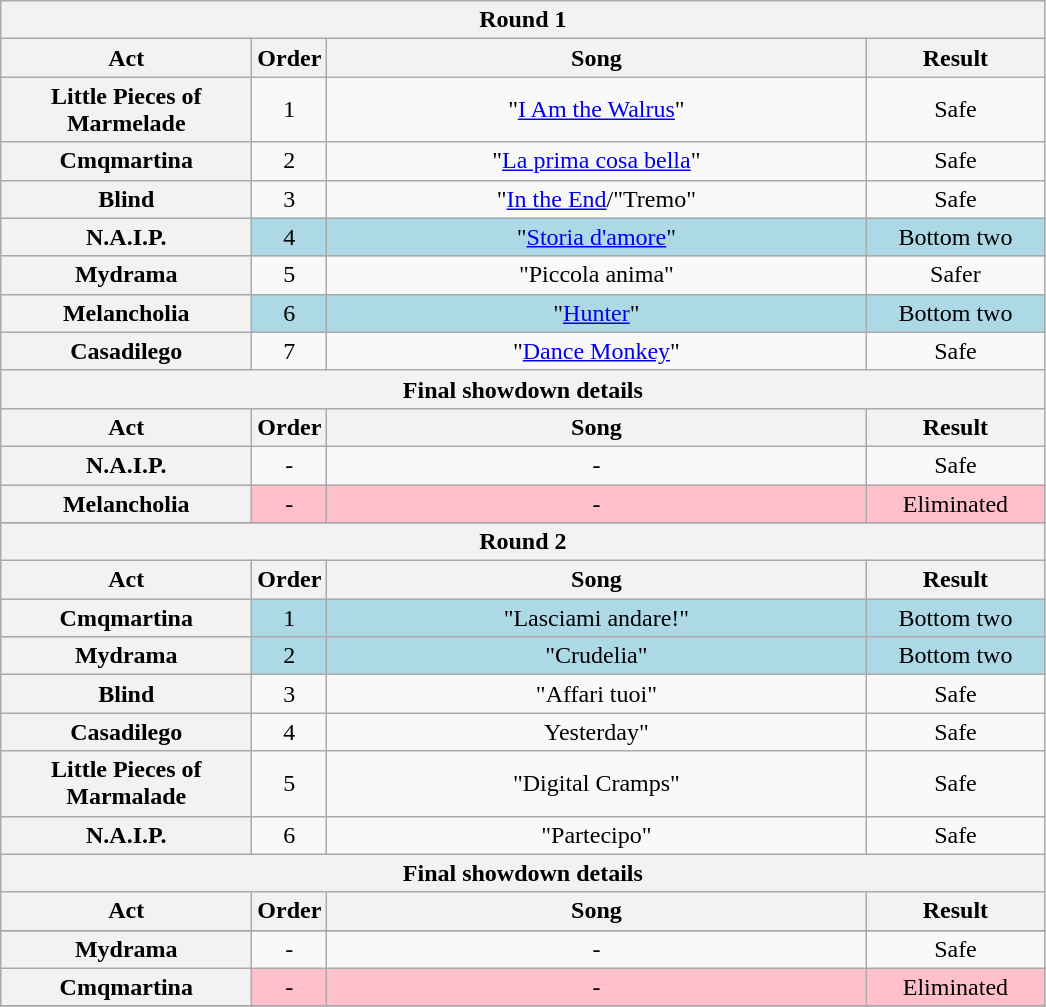<table class="wikitable plainrowheaders" style="text-align:center;">
<tr>
<th colspan="4">Round 1</th>
</tr>
<tr>
<th scope="col" style="width:10em;">Act</th>
<th scope="col">Order</th>
<th scope="col" style="width:22em;">Song</th>
<th scope="col" style="width:7em;">Result</th>
</tr>
<tr>
<th scope="row">Little Pieces of Marmelade</th>
<td>1</td>
<td>"<a href='#'>I Am the Walrus</a>"</td>
<td>Safe</td>
</tr>
<tr>
<th scope="row">Cmqmartina</th>
<td>2</td>
<td>"<a href='#'>La prima cosa bella</a>"</td>
<td>Safe</td>
</tr>
<tr>
<th scope="row">Blind</th>
<td>3</td>
<td>"<a href='#'>In the End</a>/"Tremo"</td>
<td>Safe</td>
</tr>
<tr bgcolor=lightblue>
<th scope="row">N.A.I.P.</th>
<td>4</td>
<td>"<a href='#'>Storia d'amore</a>"</td>
<td>Bottom two</td>
</tr>
<tr>
<th scope="row">Mydrama</th>
<td>5</td>
<td>"Piccola anima"</td>
<td>Safer</td>
</tr>
<tr bgcolor=lightblue>
<th scope="row">Melancholia</th>
<td>6</td>
<td>"<a href='#'>Hunter</a>"</td>
<td>Bottom two</td>
</tr>
<tr>
<th scope="row">Casadilego</th>
<td>7</td>
<td>"<a href='#'>Dance Monkey</a>"</td>
<td>Safe</td>
</tr>
<tr>
<th colspan="4">Final showdown details</th>
</tr>
<tr>
<th scope="col" style="width:10em;">Act</th>
<th scope="col">Order</th>
<th scope="col" style="width:20em;">Song</th>
<th scope="col" style="width:7em;">Result</th>
</tr>
<tr>
<th scope="row">N.A.I.P.</th>
<td>-</td>
<td>-</td>
<td>Safe</td>
</tr>
<tr style="background:pink">
<th scope="row">Melancholia</th>
<td>-</td>
<td>-</td>
<td>Eliminated</td>
</tr>
<tr>
</tr>
<tr>
<th colspan="4">Round 2</th>
</tr>
<tr>
<th scope="col" style="width:10em;">Act</th>
<th scope="col">Order</th>
<th scope="col" style="width:20em;">Song</th>
<th scope="col" style="width:7em;">Result</th>
</tr>
<tr bgcolor=lightblue>
<th scope="row">Cmqmartina</th>
<td>1</td>
<td>"Lasciami andare!"</td>
<td>Bottom two</td>
</tr>
<tr bgcolor=lightblue>
<th scope="row">Mydrama</th>
<td>2</td>
<td>"Crudelia"</td>
<td>Bottom two</td>
</tr>
<tr>
<th scope="row">Blind</th>
<td>3</td>
<td>"Affari tuoi"</td>
<td>Safe</td>
</tr>
<tr>
<th scope="row">Casadilego</th>
<td>4</td>
<td "Yesterday (Beatles song)>Yesterday"</td>
<td>Safe</td>
</tr>
<tr>
<th scope="row">Little Pieces of Marmalade</th>
<td>5</td>
<td>"Digital Cramps"</td>
<td>Safe</td>
</tr>
<tr>
<th scope="row">N.A.I.P.</th>
<td>6</td>
<td>"Partecipo"</td>
<td>Safe</td>
</tr>
<tr>
<th colspan="4">Final showdown details</th>
</tr>
<tr>
<th scope="col" style="width:10em;">Act</th>
<th scope="col">Order</th>
<th scope="col" style="width:20em;">Song</th>
<th scope="col" style="width:7em;">Result</th>
</tr>
<tr>
</tr>
<tr>
<th scope="row">Mydrama</th>
<td>-</td>
<td>-</td>
<td>Safe</td>
</tr>
<tr style="background:pink">
<th scope="row">Cmqmartina</th>
<td>-</td>
<td>-</td>
<td>Eliminated</td>
</tr>
<tr>
</tr>
</table>
